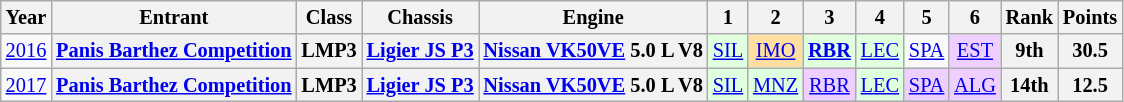<table class="wikitable" style="text-align:center; font-size:85%">
<tr>
<th>Year</th>
<th>Entrant</th>
<th>Class</th>
<th>Chassis</th>
<th>Engine</th>
<th>1</th>
<th>2</th>
<th>3</th>
<th>4</th>
<th>5</th>
<th>6</th>
<th>Rank</th>
<th>Points</th>
</tr>
<tr>
<td><a href='#'>2016</a></td>
<th nowrap><a href='#'>Panis Barthez Competition</a></th>
<th>LMP3</th>
<th nowrap><a href='#'>Ligier JS P3</a></th>
<th nowrap><a href='#'>Nissan VK50VE</a> 5.0 L V8</th>
<td style="background:#DFFFDF;"><a href='#'>SIL</a><br></td>
<td style="background:#FFDF9F;"><a href='#'>IMO</a><br></td>
<td style="background:#DFFFDF;"><strong><a href='#'>RBR</a></strong><br></td>
<td style="background:#DFFFDF;"><a href='#'>LEC</a><br></td>
<td><a href='#'>SPA</a></td>
<td style="background:#EFCFFF;"><a href='#'>EST</a><br></td>
<th>9th</th>
<th>30.5</th>
</tr>
<tr>
<td><a href='#'>2017</a></td>
<th nowrap><a href='#'>Panis Barthez Competition</a></th>
<th>LMP3</th>
<th nowrap><a href='#'>Ligier JS P3</a></th>
<th nowrap><a href='#'>Nissan VK50VE</a> 5.0 L V8</th>
<td style="background:#DFFFDF;"><a href='#'>SIL</a><br></td>
<td style="background:#DFFFDF"><a href='#'>MNZ</a><br></td>
<td style="background:#EFCFFF;"><a href='#'>RBR</a><br></td>
<td style="background:#DFFFDF;"><a href='#'>LEC</a><br></td>
<td style="background:#EFCFFF;"><a href='#'>SPA</a><br></td>
<td style="background:#EFCFFF;"><a href='#'>ALG</a><br></td>
<th>14th</th>
<th>12.5</th>
</tr>
</table>
